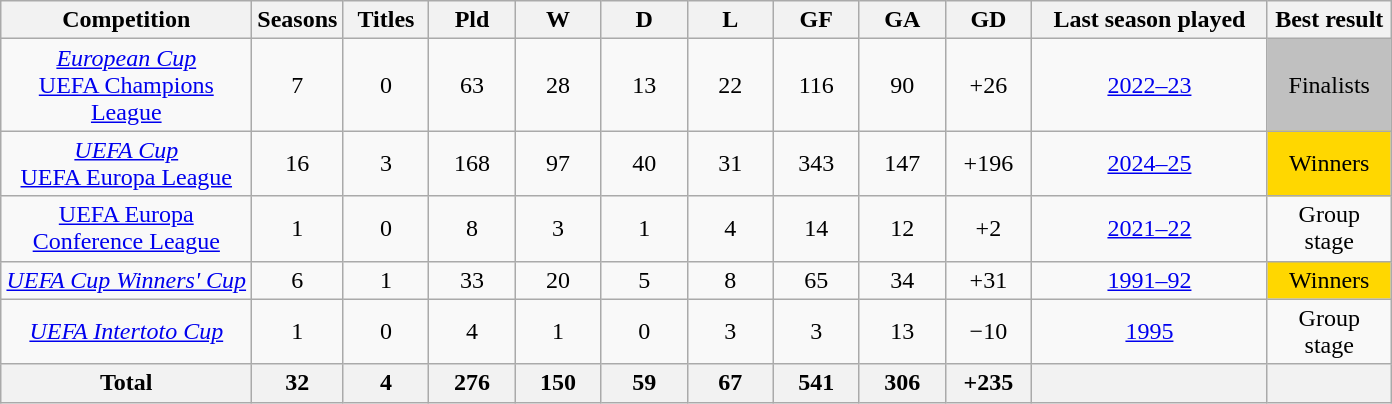<table class="wikitable" style="text-align: center;">
<tr>
<th width="160">Competition</th>
<th width="50">Seasons</th>
<th width="50">Titles</th>
<th width="50">Pld</th>
<th width="50">W</th>
<th width="50">D</th>
<th width="50">L</th>
<th width="50">GF</th>
<th width="50">GA</th>
<th width="50">GD</th>
<th width="150">Last season played</th>
<th width="75">Best result</th>
</tr>
<tr>
<td><a href='#'><em>European Cup</em><br>UEFA Champions League</a></td>
<td>7</td>
<td>0</td>
<td>63</td>
<td>28</td>
<td>13</td>
<td>22</td>
<td>116</td>
<td>90</td>
<td>+26</td>
<td><a href='#'>2022–23</a></td>
<td bgcolor=Silver>Finalists</td>
</tr>
<tr>
<td><a href='#'><em>UEFA Cup</em><br>UEFA Europa League</a></td>
<td>16</td>
<td>3</td>
<td>168</td>
<td>97</td>
<td>40</td>
<td>31</td>
<td>343</td>
<td>147</td>
<td>+196</td>
<td><a href='#'>2024–25</a></td>
<td bgcolor=Gold>Winners</td>
</tr>
<tr>
<td><a href='#'>UEFA Europa Conference League</a></td>
<td>1</td>
<td>0</td>
<td>8</td>
<td>3</td>
<td>1</td>
<td>4</td>
<td>14</td>
<td>12</td>
<td>+2</td>
<td><a href='#'>2021–22</a></td>
<td>Group stage</td>
</tr>
<tr>
<td><em><a href='#'>UEFA Cup Winners' Cup</a></em></td>
<td>6</td>
<td>1</td>
<td>33</td>
<td>20</td>
<td>5</td>
<td>8</td>
<td>65</td>
<td>34</td>
<td>+31</td>
<td><a href='#'>1991–92</a></td>
<td bgcolor=Gold>Winners</td>
</tr>
<tr>
<td><em><a href='#'>UEFA Intertoto Cup</a></em></td>
<td>1</td>
<td>0</td>
<td>4</td>
<td>1</td>
<td>0</td>
<td>3</td>
<td>3</td>
<td>13</td>
<td>−10</td>
<td><a href='#'>1995</a></td>
<td>Group stage</td>
</tr>
<tr>
<th><strong>Total</strong></th>
<th><strong>32</strong></th>
<th><strong>4</strong></th>
<th><strong>276</strong></th>
<th><strong>150</strong></th>
<th><strong>59</strong></th>
<th><strong>67</strong></th>
<th><strong>541</strong></th>
<th><strong>306</strong></th>
<th><strong>+235</strong></th>
<th></th>
<th></th>
</tr>
</table>
